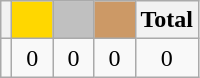<table class="wikitable">
<tr>
<th></th>
<th style="background-color:gold">        </th>
<th style="background-color:silver">      </th>
<th style="background-color:#CC9966">      </th>
<th>Total</th>
</tr>
<tr align="center">
<td></td>
<td>0</td>
<td>0</td>
<td>0</td>
<td>0</td>
</tr>
</table>
